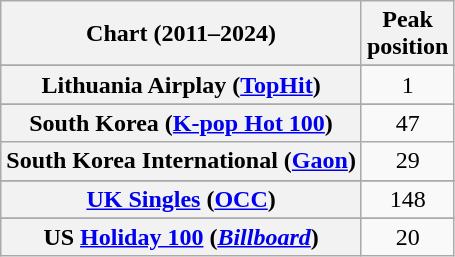<table class="wikitable sortable plainrowheaders">
<tr>
<th scope="col">Chart (2011–2024)</th>
<th scope="col">Peak<br>position</th>
</tr>
<tr>
</tr>
<tr>
</tr>
<tr>
</tr>
<tr>
</tr>
<tr>
</tr>
<tr>
<th scope="row">Lithuania Airplay (<a href='#'>TopHit</a>)</th>
<td align="center">1</td>
</tr>
<tr>
</tr>
<tr>
<th scope="row">South Korea (<a href='#'>K-pop Hot 100</a>)</th>
<td align="center">47</td>
</tr>
<tr>
<th scope="row">South Korea International (<a href='#'>Gaon</a>)</th>
<td align="center">29</td>
</tr>
<tr>
</tr>
<tr>
<th scope="row"><a href='#'>UK Singles</a> (<a href='#'>OCC</a>)</th>
<td align="center">148</td>
</tr>
<tr>
</tr>
<tr>
</tr>
<tr>
<th scope="row">US <a href='#'>Holiday 100</a> (<em><a href='#'>Billboard</a></em>)</th>
<td align="center">20</td>
</tr>
</table>
